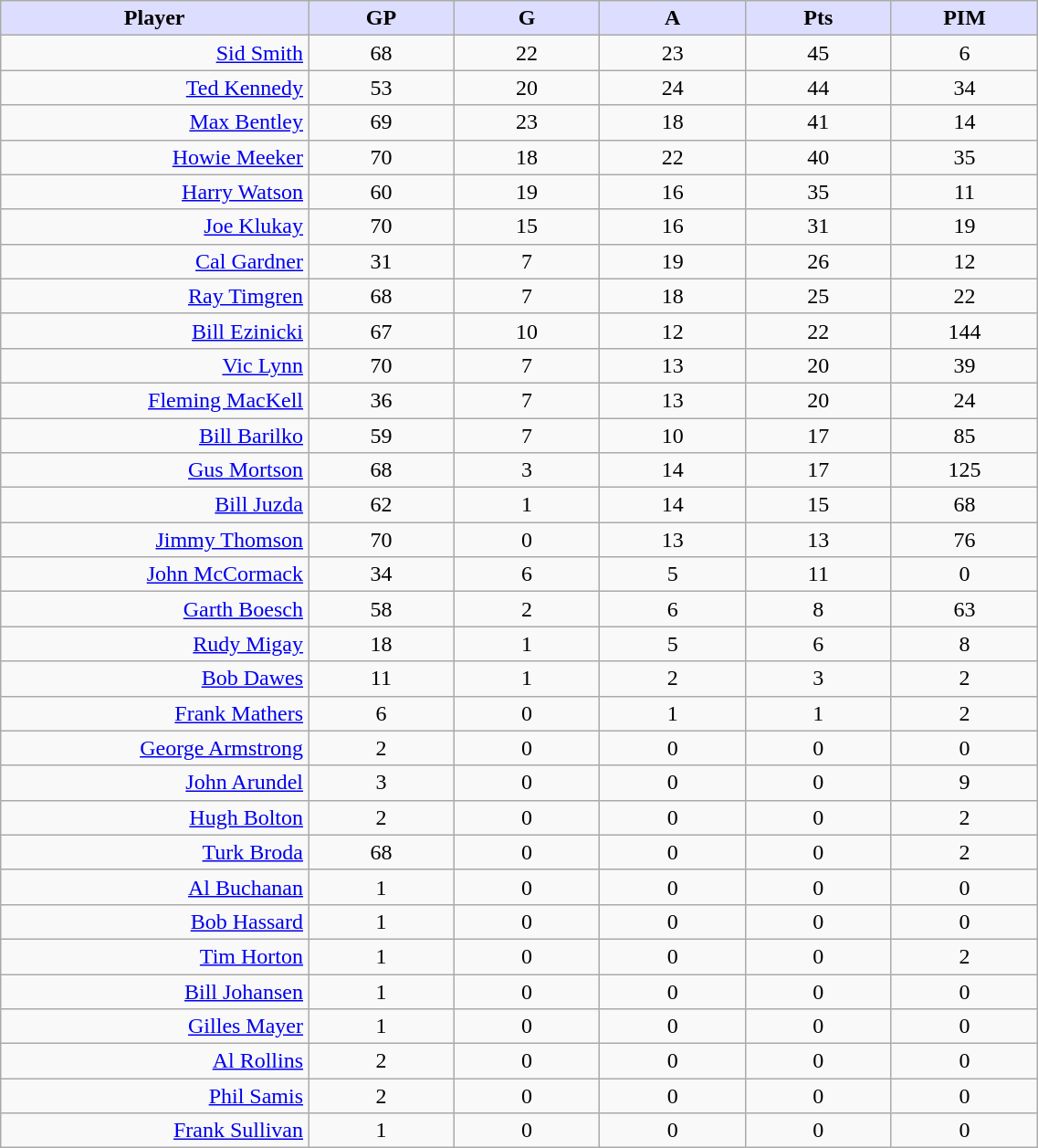<table style="width:60%;" class="wikitable sortable">
<tr style="text-align:center;">
<th style="background:#ddf; width:10%;">Player</th>
<th style="background:#ddf; width:5%;">GP</th>
<th style="background:#ddf; width:5%;">G</th>
<th style="background:#ddf; width:5%;">A</th>
<th style="background:#ddf; width:5%;">Pts</th>
<th style="background:#ddf; width:5%;">PIM</th>
</tr>
<tr style="text-align:center;">
<td style="text-align:right;"><a href='#'>Sid Smith</a></td>
<td>68</td>
<td>22</td>
<td>23</td>
<td>45</td>
<td>6</td>
</tr>
<tr style="text-align:center;">
<td style="text-align:right;"><a href='#'>Ted Kennedy</a></td>
<td>53</td>
<td>20</td>
<td>24</td>
<td>44</td>
<td>34</td>
</tr>
<tr style="text-align:center;">
<td style="text-align:right;"><a href='#'>Max Bentley</a></td>
<td>69</td>
<td>23</td>
<td>18</td>
<td>41</td>
<td>14</td>
</tr>
<tr style="text-align:center;">
<td style="text-align:right;"><a href='#'>Howie Meeker</a></td>
<td>70</td>
<td>18</td>
<td>22</td>
<td>40</td>
<td>35</td>
</tr>
<tr style="text-align:center;">
<td style="text-align:right;"><a href='#'>Harry Watson</a></td>
<td>60</td>
<td>19</td>
<td>16</td>
<td>35</td>
<td>11</td>
</tr>
<tr style="text-align:center;">
<td style="text-align:right;"><a href='#'>Joe Klukay</a></td>
<td>70</td>
<td>15</td>
<td>16</td>
<td>31</td>
<td>19</td>
</tr>
<tr style="text-align:center;">
<td style="text-align:right;"><a href='#'>Cal Gardner</a></td>
<td>31</td>
<td>7</td>
<td>19</td>
<td>26</td>
<td>12</td>
</tr>
<tr style="text-align:center;">
<td style="text-align:right;"><a href='#'>Ray Timgren</a></td>
<td>68</td>
<td>7</td>
<td>18</td>
<td>25</td>
<td>22</td>
</tr>
<tr style="text-align:center;">
<td style="text-align:right;"><a href='#'>Bill Ezinicki</a></td>
<td>67</td>
<td>10</td>
<td>12</td>
<td>22</td>
<td>144</td>
</tr>
<tr style="text-align:center;">
<td style="text-align:right;"><a href='#'>Vic Lynn</a></td>
<td>70</td>
<td>7</td>
<td>13</td>
<td>20</td>
<td>39</td>
</tr>
<tr style="text-align:center;">
<td style="text-align:right;"><a href='#'>Fleming MacKell</a></td>
<td>36</td>
<td>7</td>
<td>13</td>
<td>20</td>
<td>24</td>
</tr>
<tr style="text-align:center;">
<td style="text-align:right;"><a href='#'>Bill Barilko</a></td>
<td>59</td>
<td>7</td>
<td>10</td>
<td>17</td>
<td>85</td>
</tr>
<tr style="text-align:center;">
<td style="text-align:right;"><a href='#'>Gus Mortson</a></td>
<td>68</td>
<td>3</td>
<td>14</td>
<td>17</td>
<td>125</td>
</tr>
<tr style="text-align:center;">
<td style="text-align:right;"><a href='#'>Bill Juzda</a></td>
<td>62</td>
<td>1</td>
<td>14</td>
<td>15</td>
<td>68</td>
</tr>
<tr style="text-align:center;">
<td style="text-align:right;"><a href='#'>Jimmy Thomson</a></td>
<td>70</td>
<td>0</td>
<td>13</td>
<td>13</td>
<td>76</td>
</tr>
<tr style="text-align:center;">
<td style="text-align:right;"><a href='#'>John McCormack</a></td>
<td>34</td>
<td>6</td>
<td>5</td>
<td>11</td>
<td>0</td>
</tr>
<tr style="text-align:center;">
<td style="text-align:right;"><a href='#'>Garth Boesch</a></td>
<td>58</td>
<td>2</td>
<td>6</td>
<td>8</td>
<td>63</td>
</tr>
<tr style="text-align:center;">
<td style="text-align:right;"><a href='#'>Rudy Migay</a></td>
<td>18</td>
<td>1</td>
<td>5</td>
<td>6</td>
<td>8</td>
</tr>
<tr style="text-align:center;">
<td style="text-align:right;"><a href='#'>Bob Dawes</a></td>
<td>11</td>
<td>1</td>
<td>2</td>
<td>3</td>
<td>2</td>
</tr>
<tr style="text-align:center;">
<td style="text-align:right;"><a href='#'>Frank Mathers</a></td>
<td>6</td>
<td>0</td>
<td>1</td>
<td>1</td>
<td>2</td>
</tr>
<tr style="text-align:center;">
<td style="text-align:right;"><a href='#'>George Armstrong</a></td>
<td>2</td>
<td>0</td>
<td>0</td>
<td>0</td>
<td>0</td>
</tr>
<tr style="text-align:center;">
<td style="text-align:right;"><a href='#'>John Arundel</a></td>
<td>3</td>
<td>0</td>
<td>0</td>
<td>0</td>
<td>9</td>
</tr>
<tr style="text-align:center;">
<td style="text-align:right;"><a href='#'>Hugh Bolton</a></td>
<td>2</td>
<td>0</td>
<td>0</td>
<td>0</td>
<td>2</td>
</tr>
<tr style="text-align:center;">
<td style="text-align:right;"><a href='#'>Turk Broda</a></td>
<td>68</td>
<td>0</td>
<td>0</td>
<td>0</td>
<td>2</td>
</tr>
<tr style="text-align:center;">
<td style="text-align:right;"><a href='#'>Al Buchanan</a></td>
<td>1</td>
<td>0</td>
<td>0</td>
<td>0</td>
<td>0</td>
</tr>
<tr style="text-align:center;">
<td style="text-align:right;"><a href='#'>Bob Hassard</a></td>
<td>1</td>
<td>0</td>
<td>0</td>
<td>0</td>
<td>0</td>
</tr>
<tr style="text-align:center;">
<td style="text-align:right;"><a href='#'>Tim Horton</a></td>
<td>1</td>
<td>0</td>
<td>0</td>
<td>0</td>
<td>2</td>
</tr>
<tr style="text-align:center;">
<td style="text-align:right;"><a href='#'>Bill Johansen</a></td>
<td>1</td>
<td>0</td>
<td>0</td>
<td>0</td>
<td>0</td>
</tr>
<tr style="text-align:center;">
<td style="text-align:right;"><a href='#'>Gilles Mayer</a></td>
<td>1</td>
<td>0</td>
<td>0</td>
<td>0</td>
<td>0</td>
</tr>
<tr style="text-align:center;">
<td style="text-align:right;"><a href='#'>Al Rollins</a></td>
<td>2</td>
<td>0</td>
<td>0</td>
<td>0</td>
<td>0</td>
</tr>
<tr style="text-align:center;">
<td style="text-align:right;"><a href='#'>Phil Samis</a></td>
<td>2</td>
<td>0</td>
<td>0</td>
<td>0</td>
<td>0</td>
</tr>
<tr style="text-align:center;">
<td style="text-align:right;"><a href='#'>Frank Sullivan</a></td>
<td>1</td>
<td>0</td>
<td>0</td>
<td>0</td>
<td>0</td>
</tr>
</table>
